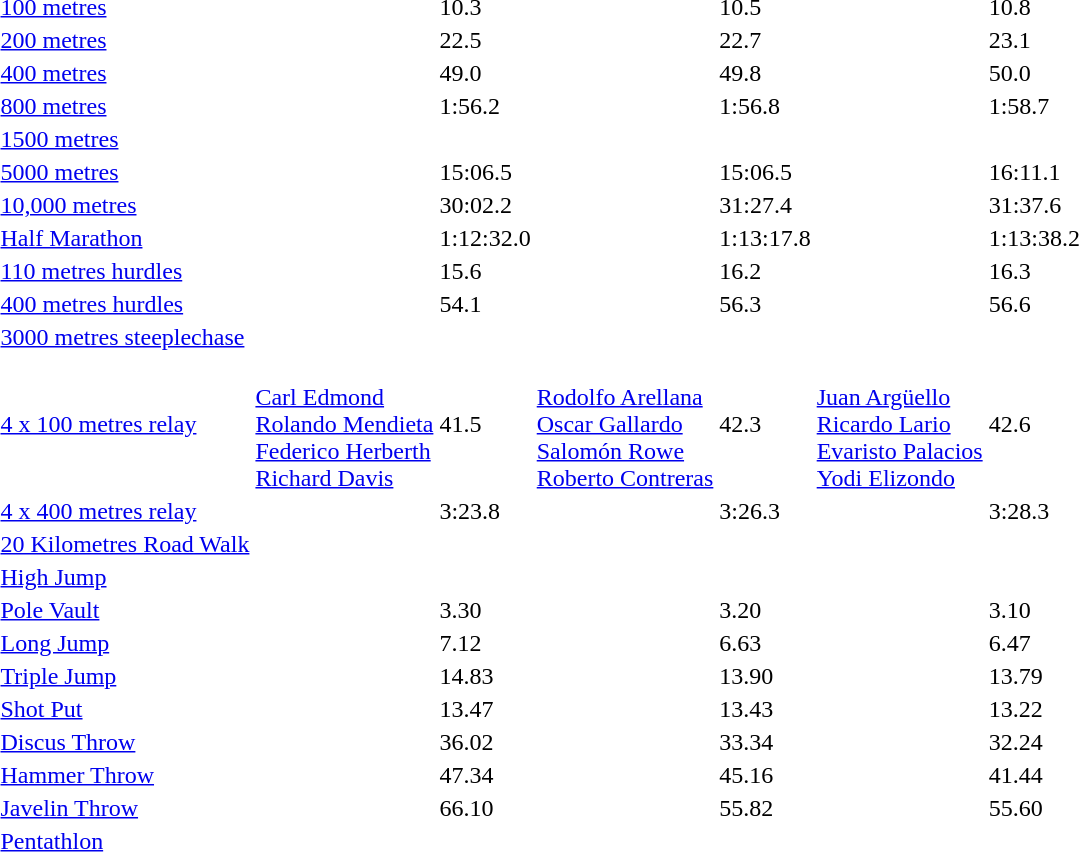<table>
<tr>
<td><a href='#'>100 metres</a></td>
<td></td>
<td>10.3</td>
<td></td>
<td>10.5</td>
<td></td>
<td>10.8</td>
</tr>
<tr>
<td><a href='#'>200 metres</a></td>
<td></td>
<td>22.5</td>
<td></td>
<td>22.7</td>
<td></td>
<td>23.1</td>
</tr>
<tr>
<td><a href='#'>400 metres</a></td>
<td></td>
<td>49.0</td>
<td></td>
<td>49.8</td>
<td></td>
<td>50.0</td>
</tr>
<tr>
<td><a href='#'>800 metres</a></td>
<td></td>
<td>1:56.2</td>
<td></td>
<td>1:56.8</td>
<td></td>
<td>1:58.7</td>
</tr>
<tr>
<td><a href='#'>1500 metres</a></td>
<td></td>
<td></td>
<td></td>
<td></td>
<td></td>
<td></td>
</tr>
<tr>
<td><a href='#'>5000 metres</a></td>
<td></td>
<td>15:06.5</td>
<td></td>
<td>15:06.5</td>
<td></td>
<td>16:11.1</td>
</tr>
<tr>
<td><a href='#'>10,000 metres</a></td>
<td></td>
<td>30:02.2</td>
<td></td>
<td>31:27.4</td>
<td></td>
<td>31:37.6</td>
</tr>
<tr>
<td><a href='#'>Half Marathon</a></td>
<td></td>
<td>1:12:32.0</td>
<td></td>
<td>1:13:17.8</td>
<td></td>
<td>1:13:38.2</td>
</tr>
<tr>
<td><a href='#'>110 metres hurdles</a></td>
<td></td>
<td>15.6</td>
<td></td>
<td>16.2</td>
<td></td>
<td>16.3</td>
</tr>
<tr>
<td><a href='#'>400 metres hurdles</a></td>
<td></td>
<td>54.1</td>
<td></td>
<td>56.3</td>
<td></td>
<td>56.6</td>
</tr>
<tr>
<td><a href='#'>3000 metres steeplechase</a></td>
<td></td>
<td></td>
<td></td>
<td></td>
<td></td>
<td></td>
</tr>
<tr>
<td><a href='#'>4 x 100 metres relay</a></td>
<td> <br> <a href='#'>Carl Edmond</a> <br> <a href='#'>Rolando Mendieta</a> <br> <a href='#'>Federico Herberth</a> <br> <a href='#'>Richard Davis</a></td>
<td>41.5</td>
<td> <br> <a href='#'>Rodolfo Arellana</a> <br> <a href='#'>Oscar Gallardo</a> <br> <a href='#'>Salomón Rowe</a> <br> <a href='#'>Roberto Contreras</a></td>
<td>42.3</td>
<td> <br> <a href='#'>Juan Argüello</a> <br> <a href='#'>Ricardo Lario</a> <br> <a href='#'>Evaristo Palacios</a> <br> <a href='#'>Yodi Elizondo</a></td>
<td>42.6</td>
</tr>
<tr>
<td><a href='#'>4 x 400 metres relay</a></td>
<td></td>
<td>3:23.8</td>
<td></td>
<td>3:26.3</td>
<td></td>
<td>3:28.3</td>
</tr>
<tr>
<td><a href='#'>20 Kilometres Road Walk</a></td>
<td></td>
<td></td>
<td></td>
<td></td>
<td></td>
<td></td>
</tr>
<tr>
<td><a href='#'>High Jump</a></td>
<td></td>
<td></td>
<td></td>
<td></td>
<td></td>
<td></td>
</tr>
<tr>
<td><a href='#'>Pole Vault</a></td>
<td></td>
<td>3.30</td>
<td></td>
<td>3.20</td>
<td></td>
<td>3.10</td>
</tr>
<tr>
<td><a href='#'>Long Jump</a></td>
<td></td>
<td>7.12</td>
<td></td>
<td>6.63</td>
<td></td>
<td>6.47</td>
</tr>
<tr>
<td><a href='#'>Triple Jump</a></td>
<td></td>
<td>14.83</td>
<td></td>
<td>13.90</td>
<td></td>
<td>13.79</td>
</tr>
<tr>
<td><a href='#'>Shot Put</a></td>
<td></td>
<td>13.47</td>
<td></td>
<td>13.43</td>
<td></td>
<td>13.22</td>
</tr>
<tr>
<td><a href='#'>Discus Throw</a></td>
<td></td>
<td>36.02</td>
<td></td>
<td>33.34</td>
<td></td>
<td>32.24</td>
</tr>
<tr>
<td><a href='#'>Hammer Throw</a></td>
<td></td>
<td>47.34</td>
<td></td>
<td>45.16</td>
<td></td>
<td>41.44</td>
</tr>
<tr>
<td><a href='#'>Javelin Throw</a></td>
<td></td>
<td>66.10</td>
<td></td>
<td>55.82</td>
<td></td>
<td>55.60</td>
</tr>
<tr>
<td><a href='#'>Pentathlon</a></td>
<td></td>
<td></td>
<td></td>
<td></td>
<td></td>
<td></td>
</tr>
</table>
